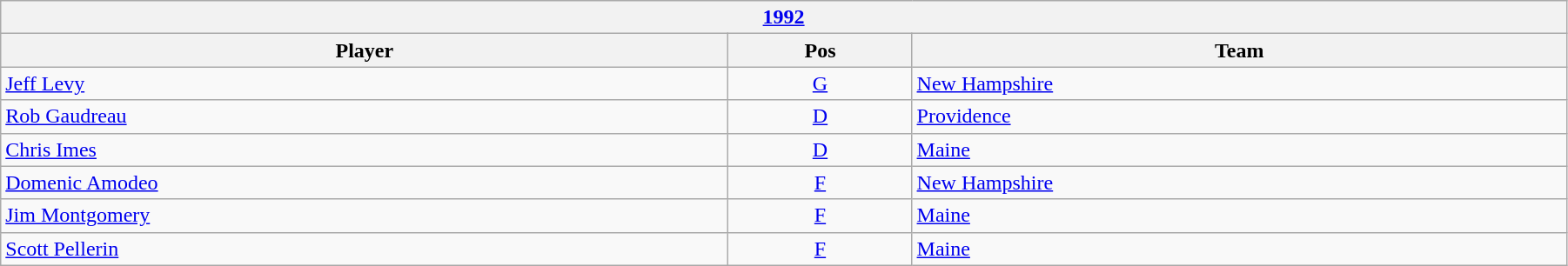<table class="wikitable" width=95%>
<tr>
<th colspan=3><a href='#'>1992</a></th>
</tr>
<tr>
<th>Player</th>
<th>Pos</th>
<th>Team</th>
</tr>
<tr>
<td><a href='#'>Jeff Levy</a></td>
<td align=center><a href='#'>G</a></td>
<td><a href='#'>New Hampshire</a></td>
</tr>
<tr>
<td><a href='#'>Rob Gaudreau</a></td>
<td align=center><a href='#'>D</a></td>
<td><a href='#'>Providence</a></td>
</tr>
<tr>
<td><a href='#'>Chris Imes</a></td>
<td align=center><a href='#'>D</a></td>
<td><a href='#'>Maine</a></td>
</tr>
<tr>
<td><a href='#'>Domenic Amodeo</a></td>
<td align=center><a href='#'>F</a></td>
<td><a href='#'>New Hampshire</a></td>
</tr>
<tr>
<td><a href='#'>Jim Montgomery</a></td>
<td align=center><a href='#'>F</a></td>
<td><a href='#'>Maine</a></td>
</tr>
<tr>
<td><a href='#'>Scott Pellerin</a></td>
<td align=center><a href='#'>F</a></td>
<td><a href='#'>Maine</a></td>
</tr>
</table>
